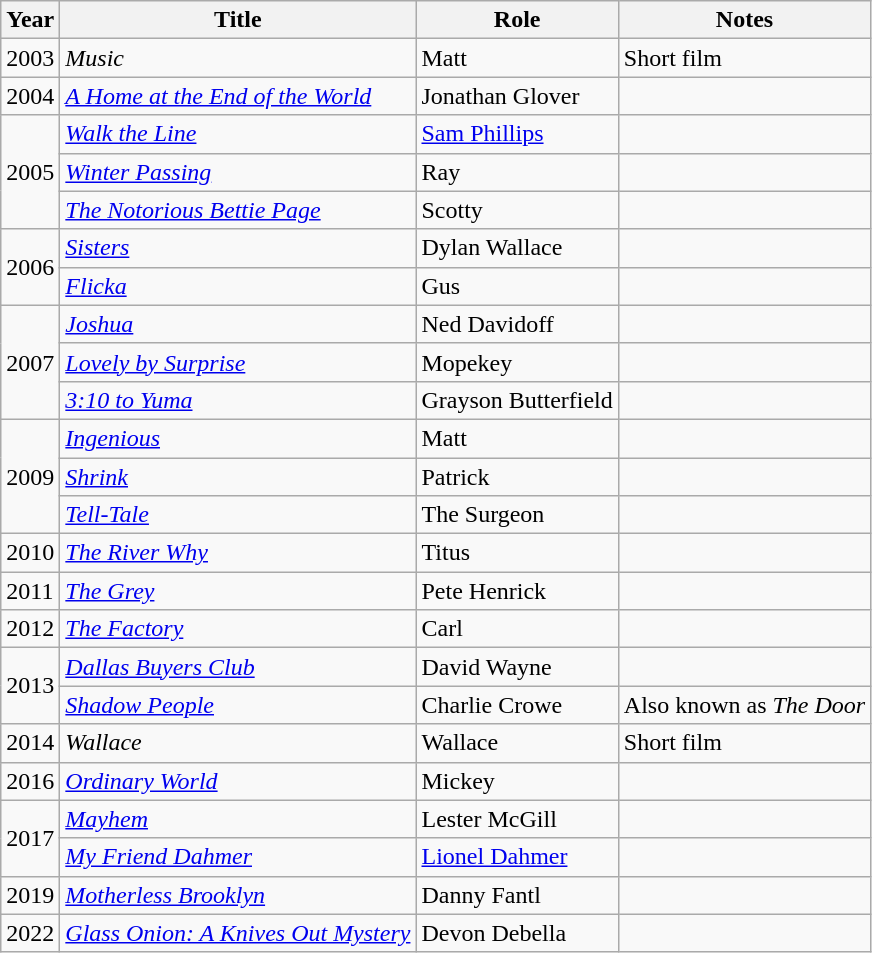<table class="wikitable sortable plainrowheaders">
<tr>
<th scope="col">Year</th>
<th scope="col">Title</th>
<th scope="col">Role</th>
<th scope="col" class=unsortable>Notes</th>
</tr>
<tr>
<td>2003</td>
<td><em>Music</em></td>
<td>Matt</td>
<td>Short film</td>
</tr>
<tr>
<td>2004</td>
<td><em><a href='#'>A Home at the End of the World</a></em></td>
<td>Jonathan Glover</td>
<td></td>
</tr>
<tr>
<td rowspan=3>2005</td>
<td><em><a href='#'>Walk the Line</a></em></td>
<td><a href='#'>Sam Phillips</a></td>
<td></td>
</tr>
<tr>
<td><em><a href='#'>Winter Passing</a></em></td>
<td>Ray</td>
<td></td>
</tr>
<tr>
<td><em><a href='#'>The Notorious Bettie Page</a></em></td>
<td>Scotty</td>
<td></td>
</tr>
<tr>
<td rowspan=2>2006</td>
<td><em><a href='#'>Sisters</a></em></td>
<td>Dylan Wallace</td>
<td></td>
</tr>
<tr>
<td><em><a href='#'>Flicka</a></em></td>
<td>Gus</td>
<td></td>
</tr>
<tr>
<td rowspan=3>2007</td>
<td><em><a href='#'>Joshua</a></em></td>
<td>Ned Davidoff</td>
<td></td>
</tr>
<tr>
<td><em><a href='#'>Lovely by Surprise</a></em></td>
<td>Mopekey</td>
<td></td>
</tr>
<tr>
<td><em><a href='#'>3:10 to Yuma</a></em></td>
<td>Grayson Butterfield</td>
<td></td>
</tr>
<tr>
<td rowspan=3>2009</td>
<td><em><a href='#'>Ingenious</a></em></td>
<td>Matt</td>
<td></td>
</tr>
<tr>
<td><em><a href='#'>Shrink</a></em></td>
<td>Patrick</td>
<td></td>
</tr>
<tr>
<td><em><a href='#'>Tell-Tale</a></em></td>
<td>The Surgeon</td>
<td></td>
</tr>
<tr>
<td>2010</td>
<td><em><a href='#'>The River Why</a></em></td>
<td>Titus</td>
<td></td>
</tr>
<tr>
<td>2011</td>
<td><em><a href='#'>The Grey</a></em></td>
<td>Pete Henrick</td>
<td></td>
</tr>
<tr>
<td>2012</td>
<td><em><a href='#'>The Factory</a></em></td>
<td>Carl</td>
<td></td>
</tr>
<tr>
<td rowspan=2>2013</td>
<td><em><a href='#'>Dallas Buyers Club</a></em></td>
<td>David Wayne</td>
<td></td>
</tr>
<tr>
<td><em><a href='#'>Shadow People</a></em></td>
<td>Charlie Crowe</td>
<td>Also known as <em>The Door</em></td>
</tr>
<tr>
<td>2014</td>
<td><em>Wallace</em></td>
<td>Wallace</td>
<td>Short film</td>
</tr>
<tr>
<td>2016</td>
<td><em><a href='#'>Ordinary World</a></em></td>
<td>Mickey</td>
<td></td>
</tr>
<tr>
<td rowspan=2>2017</td>
<td><em><a href='#'>Mayhem</a></em></td>
<td>Lester McGill</td>
<td></td>
</tr>
<tr>
<td><em><a href='#'>My Friend Dahmer</a></em></td>
<td><a href='#'>Lionel Dahmer</a></td>
<td></td>
</tr>
<tr>
<td>2019</td>
<td><em><a href='#'>Motherless Brooklyn</a></em></td>
<td>Danny Fantl</td>
<td></td>
</tr>
<tr>
<td>2022</td>
<td><em><a href='#'>Glass Onion: A Knives Out Mystery</a></em></td>
<td>Devon Debella</td>
<td></td>
</tr>
</table>
